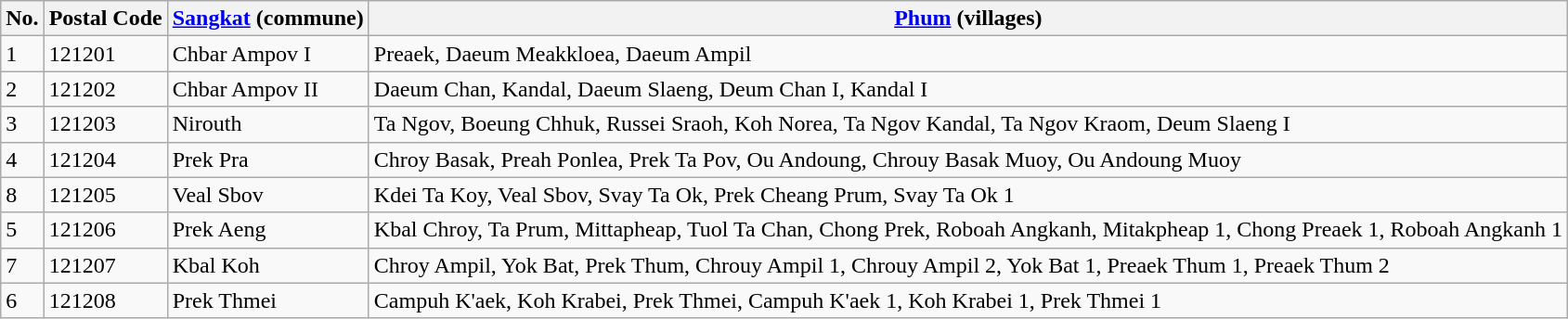<table class="wikitable">
<tr>
<th>No.</th>
<th>Postal Code</th>
<th><a href='#'>Sangkat</a> (commune)</th>
<th><a href='#'>Phum</a> (villages)</th>
</tr>
<tr>
<td>1</td>
<td>121201</td>
<td>Chbar Ampov I</td>
<td>Preaek, Daeum Meakkloea, Daeum Ampil</td>
</tr>
<tr>
<td>2</td>
<td>121202</td>
<td>Chbar Ampov II</td>
<td>Daeum Chan, Kandal, Daeum Slaeng, Deum Chan I, Kandal I</td>
</tr>
<tr>
<td>3</td>
<td>121203</td>
<td>Nirouth</td>
<td>Ta Ngov, Boeung Chhuk, Russei Sraoh, Koh Norea, Ta Ngov Kandal, Ta Ngov Kraom, Deum Slaeng I</td>
</tr>
<tr>
<td>4</td>
<td>121204</td>
<td>Prek Pra</td>
<td>Chroy Basak, Preah Ponlea, Prek Ta Pov, Ou Andoung, Chrouy Basak Muoy, Ou Andoung Muoy</td>
</tr>
<tr>
<td>8</td>
<td>121205</td>
<td>Veal Sbov</td>
<td>Kdei Ta Koy, Veal Sbov, Svay Ta Ok, Prek Cheang Prum, Svay Ta Ok 1</td>
</tr>
<tr>
<td>5</td>
<td>121206</td>
<td>Prek Aeng</td>
<td>Kbal Chroy, Ta Prum, Mittapheap, Tuol Ta Chan, Chong Prek, Roboah Angkanh, Mitakpheap 1, Chong Preaek 1, Roboah Angkanh 1</td>
</tr>
<tr>
<td>7</td>
<td>121207</td>
<td>Kbal Koh</td>
<td>Chroy Ampil, Yok Bat, Prek Thum, Chrouy Ampil 1, Chrouy Ampil 2, Yok Bat 1, Preaek Thum 1, Preaek Thum 2</td>
</tr>
<tr>
<td>6</td>
<td>121208</td>
<td>Prek Thmei</td>
<td>Campuh K'aek, Koh Krabei, Prek Thmei, Campuh K'aek 1, Koh Krabei 1, Prek Thmei 1</td>
</tr>
</table>
